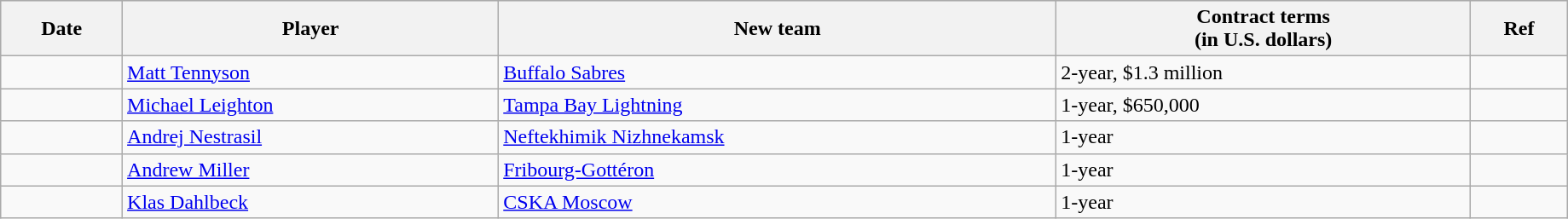<table class="wikitable" width=97%>
<tr style="background:#ddd; text-align:center;">
<th>Date</th>
<th>Player</th>
<th>New team</th>
<th>Contract terms<br>(in U.S. dollars)</th>
<th>Ref</th>
</tr>
<tr>
<td></td>
<td><a href='#'>Matt Tennyson</a></td>
<td><a href='#'>Buffalo Sabres</a></td>
<td>2-year, $1.3 million</td>
<td></td>
</tr>
<tr>
<td></td>
<td><a href='#'>Michael Leighton</a></td>
<td><a href='#'>Tampa Bay Lightning</a></td>
<td>1-year, $650,000</td>
<td></td>
</tr>
<tr>
<td></td>
<td><a href='#'>Andrej Nestrasil</a></td>
<td><a href='#'>Neftekhimik Nizhnekamsk</a></td>
<td>1-year</td>
<td></td>
</tr>
<tr>
<td></td>
<td><a href='#'>Andrew Miller</a></td>
<td><a href='#'>Fribourg-Gottéron</a></td>
<td>1-year</td>
<td></td>
</tr>
<tr>
<td></td>
<td><a href='#'>Klas Dahlbeck</a></td>
<td><a href='#'>CSKA Moscow</a></td>
<td>1-year</td>
<td></td>
</tr>
</table>
